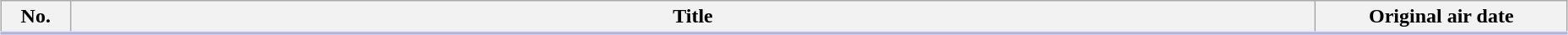<table class="wikitable" style="width:98%; margin:auto; background:#FFF;">
<tr style="border-bottom: 3px solid #CCF;">
<th style="width:3em;">No.</th>
<th>Title</th>
<th style="width:12em;">Original air date</th>
</tr>
<tr>
</tr>
</table>
